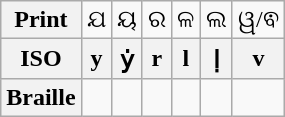<table class="wikitable Unicode" style="text-align:center;">
<tr>
<th>Print</th>
<td>ଯ</td>
<td>ୟ</td>
<td>ର</td>
<td>ଳ</td>
<td>ଲ</td>
<td>ୱ/ଵ</td>
</tr>
<tr>
<th>ISO</th>
<th>y</th>
<th>ẏ</th>
<th>r</th>
<th>l</th>
<th>ḷ</th>
<th>v</th>
</tr>
<tr>
<th>Braille</th>
<td></td>
<td></td>
<td></td>
<td></td>
<td></td>
<td></td>
</tr>
</table>
